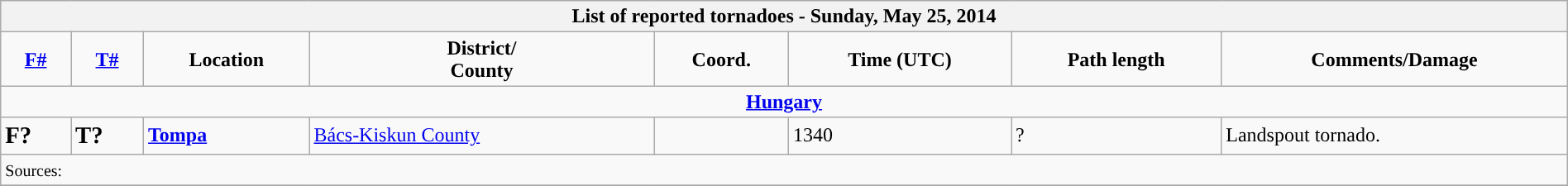<table class="wikitable collapsible" width="100%">
<tr>
<th colspan="8">List of reported tornadoes - Sunday, May 25, 2014</th>
</tr>
<tr>
<td style="text-align: center;"><strong><a href='#'>F#</a></strong></td>
<td style="text-align: center;"><strong><a href='#'>T#</a></strong></td>
<td style="text-align: center;"><strong>Location</strong></td>
<td style="text-align: center;"><strong>District/<br>County</strong></td>
<td style="text-align: center;"><strong>Coord.</strong></td>
<td style="text-align: center;"><strong>Time (UTC)</strong></td>
<td style="text-align: center;"><strong>Path length</strong></td>
<td style="text-align: center;"><strong>Comments/Damage</strong></td>
</tr>
<tr>
<td colspan="8" align=center><strong><a href='#'>Hungary</a></strong></td>
</tr>
<tr>
<td><big><strong>F?</strong></big></td>
<td><big><strong>T?</strong></big></td>
<td><strong><a href='#'>Tompa</a></strong></td>
<td><a href='#'>Bács-Kiskun County</a></td>
<td></td>
<td>1340</td>
<td>?</td>
<td>Landspout tornado.</td>
</tr>
<tr>
<td colspan="8"><small>Sources:</small></td>
</tr>
<tr>
</tr>
</table>
